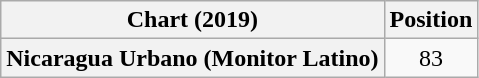<table class="wikitable plainrowheaders" style="text-align:center">
<tr>
<th scope="col">Chart (2019)</th>
<th scope="col">Position</th>
</tr>
<tr>
<th scope="row">Nicaragua Urbano (Monitor Latino)</th>
<td>83</td>
</tr>
</table>
